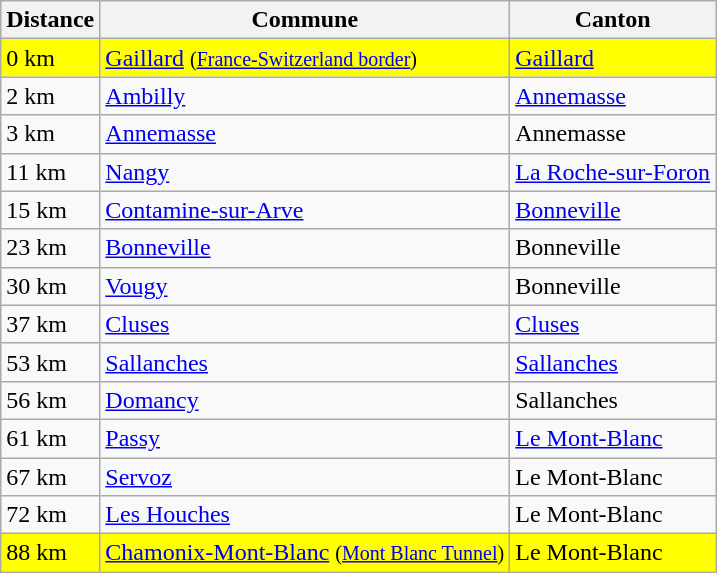<table class="wikitable">
<tr>
<th>Distance</th>
<th>Commune</th>
<th>Canton</th>
</tr>
<tr>
<td style="background: yellow">0 km</td>
<td style="background: yellow"><a href='#'>Gaillard</a> <small>(<a href='#'>France-Switzerland border</a>)</small></td>
<td style="background: yellow"><a href='#'>Gaillard</a></td>
</tr>
<tr>
<td>2 km</td>
<td><a href='#'>Ambilly</a></td>
<td><a href='#'>Annemasse</a></td>
</tr>
<tr>
<td>3 km</td>
<td><a href='#'>Annemasse</a></td>
<td>Annemasse</td>
</tr>
<tr>
<td>11 km</td>
<td><a href='#'>Nangy</a></td>
<td><a href='#'>La Roche-sur-Foron</a></td>
</tr>
<tr>
<td>15 km</td>
<td><a href='#'>Contamine-sur-Arve</a></td>
<td><a href='#'>Bonneville</a></td>
</tr>
<tr>
<td>23 km</td>
<td><a href='#'>Bonneville</a></td>
<td>Bonneville</td>
</tr>
<tr>
<td>30 km</td>
<td><a href='#'>Vougy</a></td>
<td>Bonneville</td>
</tr>
<tr>
<td>37 km</td>
<td><a href='#'>Cluses</a></td>
<td><a href='#'>Cluses</a></td>
</tr>
<tr>
<td>53 km</td>
<td><a href='#'>Sallanches</a></td>
<td><a href='#'>Sallanches</a></td>
</tr>
<tr>
<td>56 km</td>
<td><a href='#'>Domancy</a></td>
<td>Sallanches</td>
</tr>
<tr>
<td>61 km</td>
<td><a href='#'>Passy</a></td>
<td><a href='#'>Le Mont-Blanc</a></td>
</tr>
<tr>
<td>67 km</td>
<td><a href='#'>Servoz</a></td>
<td>Le Mont-Blanc</td>
</tr>
<tr>
<td>72 km</td>
<td><a href='#'>Les Houches</a></td>
<td>Le Mont-Blanc</td>
</tr>
<tr>
<td style="background: yellow">88 km</td>
<td style="background: yellow"><a href='#'>Chamonix-Mont-Blanc</a> <small>(<a href='#'>Mont Blanc Tunnel</a>)</small></td>
<td style="background: yellow">Le Mont-Blanc</td>
</tr>
</table>
